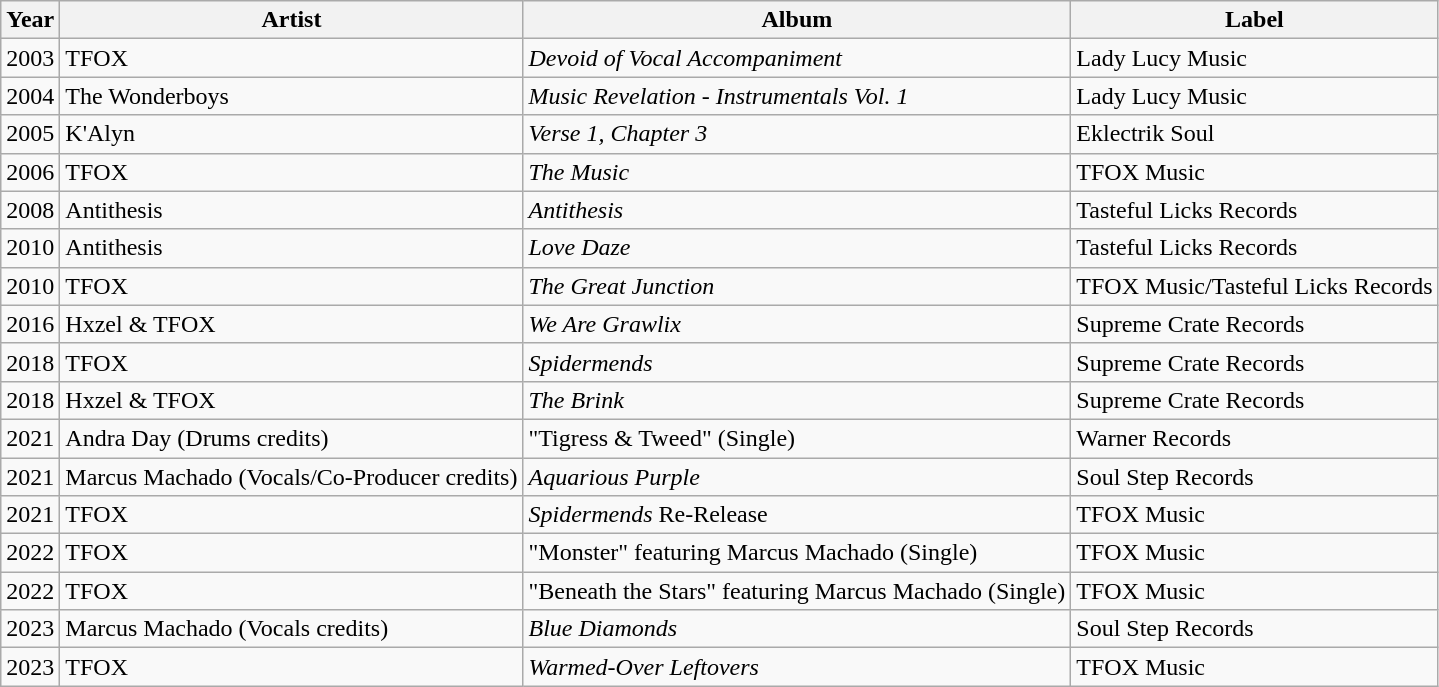<table class="wikitable">
<tr>
<th>Year</th>
<th>Artist</th>
<th>Album</th>
<th>Label</th>
</tr>
<tr>
<td>2003</td>
<td>TFOX</td>
<td><em>Devoid of Vocal Accompaniment</em></td>
<td>Lady Lucy Music</td>
</tr>
<tr>
<td>2004</td>
<td>The Wonderboys</td>
<td><em>Music Revelation - Instrumentals Vol. 1</em></td>
<td>Lady Lucy Music</td>
</tr>
<tr>
<td>2005</td>
<td>K'Alyn</td>
<td><em>Verse 1, Chapter 3</em></td>
<td>Eklectrik Soul</td>
</tr>
<tr>
<td>2006</td>
<td>TFOX</td>
<td><em>The Music</em></td>
<td>TFOX Music</td>
</tr>
<tr>
<td>2008</td>
<td>Antithesis</td>
<td><em>Antithesis</em></td>
<td>Tasteful Licks Records</td>
</tr>
<tr>
<td>2010</td>
<td>Antithesis</td>
<td><em>Love Daze</em></td>
<td>Tasteful Licks Records</td>
</tr>
<tr>
<td>2010</td>
<td>TFOX</td>
<td><em>The Great Junction</em></td>
<td>TFOX Music/Tasteful Licks Records</td>
</tr>
<tr>
<td>2016</td>
<td>Hxzel & TFOX</td>
<td><em>We Are Grawlix</em></td>
<td>Supreme Crate Records</td>
</tr>
<tr>
<td>2018</td>
<td>TFOX</td>
<td><em>Spidermends</em></td>
<td>Supreme Crate Records</td>
</tr>
<tr>
<td>2018</td>
<td>Hxzel & TFOX</td>
<td><em>The Brink</em></td>
<td>Supreme Crate Records</td>
</tr>
<tr>
<td>2021</td>
<td>Andra Day (Drums credits)</td>
<td>"Tigress & Tweed" (Single)</td>
<td>Warner Records</td>
</tr>
<tr>
<td>2021</td>
<td>Marcus Machado (Vocals/Co-Producer credits)</td>
<td><em>Aquarious Purple</em></td>
<td>Soul Step Records</td>
</tr>
<tr>
<td>2021</td>
<td>TFOX</td>
<td><em>Spidermends</em> Re-Release</td>
<td>TFOX Music</td>
</tr>
<tr>
<td>2022</td>
<td>TFOX</td>
<td>"Monster" featuring Marcus Machado (Single)</td>
<td>TFOX Music</td>
</tr>
<tr>
<td>2022</td>
<td>TFOX</td>
<td>"Beneath the Stars" featuring Marcus Machado (Single)</td>
<td>TFOX Music</td>
</tr>
<tr>
<td>2023</td>
<td>Marcus Machado (Vocals credits)</td>
<td><em>Blue Diamonds</em></td>
<td>Soul Step Records</td>
</tr>
<tr>
<td>2023</td>
<td>TFOX</td>
<td><em>Warmed-Over Leftovers</em></td>
<td>TFOX Music</td>
</tr>
</table>
